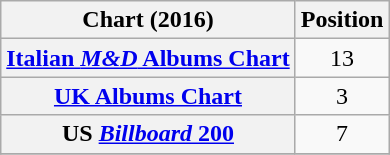<table class="wikitable plainrowheaders sortable" style="text-align:center;">
<tr>
<th>Chart (2016)</th>
<th>Position</th>
</tr>
<tr>
<th scope="row"><a href='#'>Italian <em>M&D</em> Albums Chart</a></th>
<td>13</td>
</tr>
<tr>
<th scope="row"><a href='#'>UK Albums Chart</a></th>
<td>3</td>
</tr>
<tr>
<th scope="row">US <a href='#'><em>Billboard</em> 200</a></th>
<td>7</td>
</tr>
<tr>
</tr>
</table>
